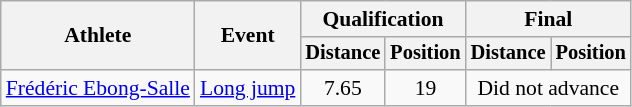<table class=wikitable style="font-size:90%; text-align:center">
<tr>
<th rowspan=2>Athlete</th>
<th rowspan=2>Event</th>
<th colspan=2>Qualification</th>
<th colspan=2>Final</th>
</tr>
<tr style=font-size:95%>
<th>Distance</th>
<th>Position</th>
<th>Distance</th>
<th>Position</th>
</tr>
<tr align=center>
<td align=left><a href='#'>Frédéric Ebong-Salle</a></td>
<td align=left><a href='#'>Long jump</a></td>
<td>7.65</td>
<td>19</td>
<td colspan=2>Did not advance</td>
</tr>
</table>
